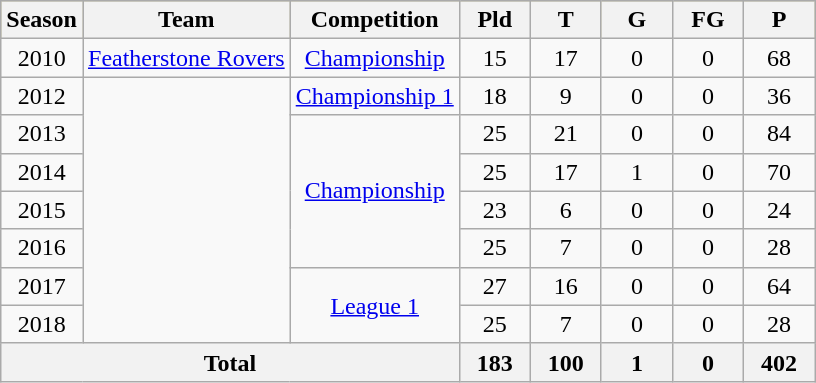<table class="wikitable" style="border-collapse:collapse;text-align:center">
<tr bgcolor=#bdb76b>
<th>Season</th>
<th>Team</th>
<th>Competition</th>
<th width="40">Pld</th>
<th width="40">T</th>
<th width="40">G</th>
<th width="40">FG</th>
<th width="40">P</th>
</tr>
<tr>
<td>2010</td>
<td><a href='#'>Featherstone Rovers</a></td>
<td><a href='#'>Championship</a></td>
<td>15</td>
<td>17</td>
<td>0</td>
<td>0</td>
<td>68</td>
</tr>
<tr>
<td>2012</td>
<td align=left rowspan="7"></td>
<td><a href='#'>Championship 1</a></td>
<td>18</td>
<td>9</td>
<td>0</td>
<td>0</td>
<td>36</td>
</tr>
<tr>
<td>2013</td>
<td rowspan="4"><a href='#'>Championship</a></td>
<td>25</td>
<td>21</td>
<td>0</td>
<td>0</td>
<td>84</td>
</tr>
<tr>
<td>2014</td>
<td>25</td>
<td>17</td>
<td>1</td>
<td>0</td>
<td>70</td>
</tr>
<tr>
<td>2015</td>
<td>23</td>
<td>6</td>
<td>0</td>
<td>0</td>
<td>24</td>
</tr>
<tr>
<td>2016</td>
<td>25</td>
<td>7</td>
<td>0</td>
<td>0</td>
<td>28</td>
</tr>
<tr>
<td>2017</td>
<td rowspan="2"><a href='#'>League 1</a></td>
<td>27</td>
<td>16</td>
<td>0</td>
<td>0</td>
<td>64</td>
</tr>
<tr>
<td>2018</td>
<td>25</td>
<td>7</td>
<td>0</td>
<td>0</td>
<td>28</td>
</tr>
<tr>
<th colspan="3">Total</th>
<th>183</th>
<th>100</th>
<th>1</th>
<th>0</th>
<th>402</th>
</tr>
</table>
